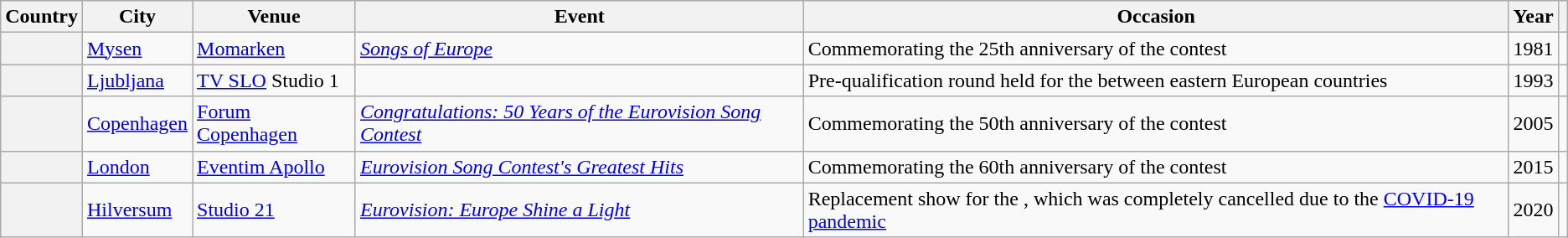<table class="wikitable sortable plainrowheaders">
<tr>
<th scope="col">Country</th>
<th scope="col">City</th>
<th scope="col">Venue</th>
<th scope="col">Event</th>
<th scope="col">Occasion</th>
<th scope="col">Year</th>
<th scope="col" class="unsortable"></th>
</tr>
<tr>
<th scope="row"></th>
<td><a href='#'>Mysen</a></td>
<td><a href='#'>Momarken</a></td>
<td><em><a href='#'>Songs of Europe</a></em></td>
<td>Commemorating the 25th anniversary of the contest</td>
<td>1981</td>
<td></td>
</tr>
<tr>
<th scope="row"></th>
<td><a href='#'>Ljubljana</a></td>
<td><a href='#'>TV SLO</a> Studio 1</td>
<td></td>
<td>Pre-qualification round held for the  between eastern European countries</td>
<td>1993</td>
<td></td>
</tr>
<tr>
<th scope="row"></th>
<td><a href='#'>Copenhagen</a></td>
<td><a href='#'>Forum Copenhagen</a></td>
<td><em><a href='#'>Congratulations: 50 Years of the Eurovision Song Contest</a></em></td>
<td>Commemorating the 50th anniversary of the contest</td>
<td>2005</td>
<td></td>
</tr>
<tr>
<th scope="row"></th>
<td><a href='#'>London</a></td>
<td><a href='#'>Eventim Apollo</a></td>
<td><em><a href='#'>Eurovision Song Contest's Greatest Hits</a></em></td>
<td>Commemorating the 60th anniversary of the contest</td>
<td>2015</td>
<td></td>
</tr>
<tr>
<th scope="row"></th>
<td><a href='#'>Hilversum</a></td>
<td><a href='#'>Studio 21</a></td>
<td><em><a href='#'>Eurovision: Europe Shine a Light</a></em></td>
<td>Replacement show for the , which was completely cancelled due to the <a href='#'>COVID-19 pandemic</a></td>
<td>2020</td>
<td></td>
</tr>
</table>
